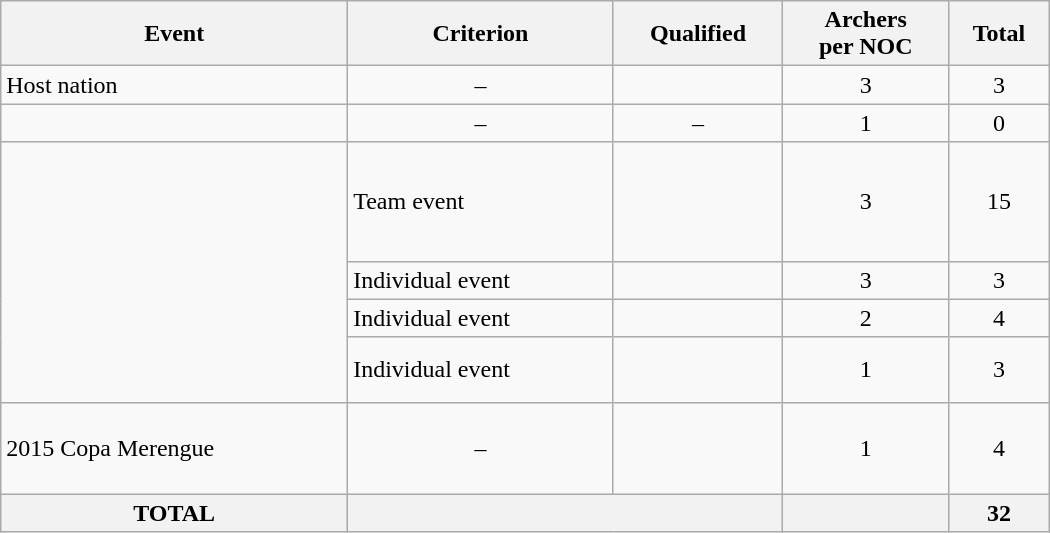<table class="wikitable" width=700>
<tr>
<th>Event</th>
<th>Criterion</th>
<th>Qualified</th>
<th>Archers<br> per NOC</th>
<th>Total</th>
</tr>
<tr>
<td>Host nation</td>
<td align="center">–</td>
<td></td>
<td align="center">3</td>
<td align="center">3</td>
</tr>
<tr>
<td></td>
<td align="center">–</td>
<td align="center">–</td>
<td align="center">1</td>
<td align="center">0</td>
</tr>
<tr>
<td rowspan="4"></td>
<td>Team event</td>
<td><br><br><br><br></td>
<td align="center">3</td>
<td align="center">15</td>
</tr>
<tr>
<td>Individual event</td>
<td></td>
<td align="center">3</td>
<td align="center">3</td>
</tr>
<tr>
<td>Individual event</td>
<td><br></td>
<td align="center">2</td>
<td align="center">4</td>
</tr>
<tr>
<td>Individual event</td>
<td><br><br></td>
<td align="center">1</td>
<td align="center">3</td>
</tr>
<tr>
<td>2015 Copa Merengue</td>
<td align="center">–</td>
<td><br><br><br></td>
<td align="center">1</td>
<td align="center">4</td>
</tr>
<tr>
<th>TOTAL</th>
<th colspan="2"></th>
<th></th>
<th>32</th>
</tr>
</table>
